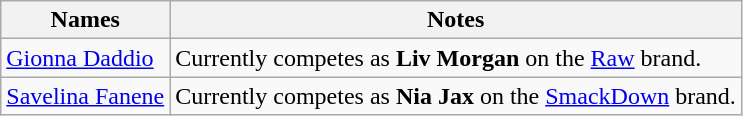<table class="wikitable sortable">
<tr>
<th>Names</th>
<th>Notes</th>
</tr>
<tr>
<td><a href='#'>Gionna Daddio</a></td>
<td>Currently competes as <strong>Liv Morgan</strong> on the <a href='#'>Raw</a> brand.</td>
</tr>
<tr>
<td><a href='#'>Savelina Fanene</a></td>
<td>Currently competes as <strong>Nia Jax</strong> on the <a href='#'>SmackDown</a> brand.</td>
</tr>
</table>
